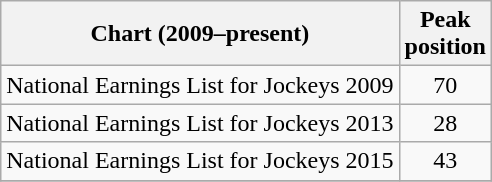<table class="wikitable sortable">
<tr>
<th>Chart (2009–present)</th>
<th>Peak<br>position</th>
</tr>
<tr>
<td>National Earnings List for Jockeys 2009</td>
<td style="text-align:center;">70</td>
</tr>
<tr>
<td>National Earnings List for Jockeys 2013</td>
<td style="text-align:center;">28</td>
</tr>
<tr>
<td>National Earnings List for Jockeys 2015</td>
<td style="text-align:center;">43</td>
</tr>
<tr>
</tr>
</table>
